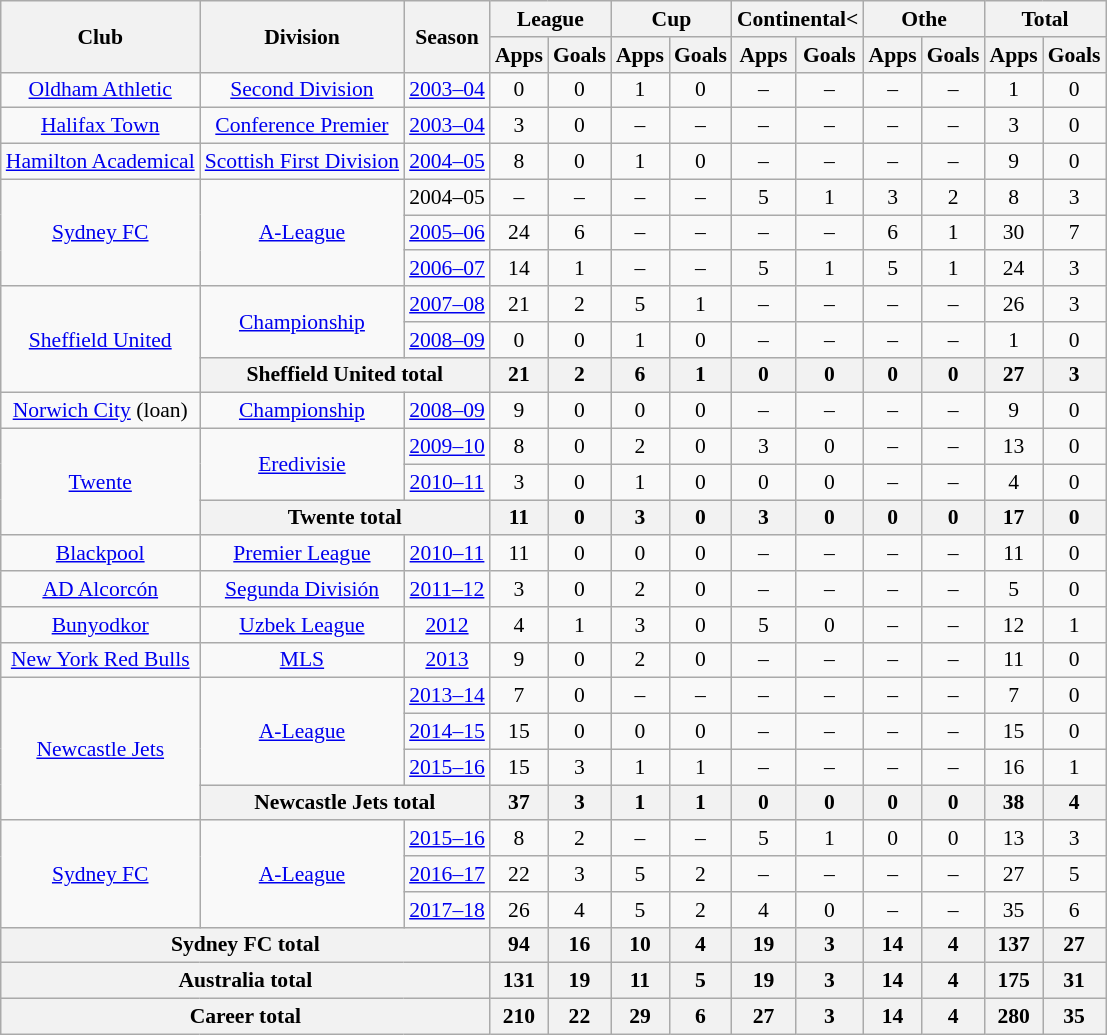<table class="wikitable" style="font-size:90%; text-align: center">
<tr>
<th rowspan=2>Club</th>
<th rowspan=2>Division</th>
<th rowspan=2>Season</th>
<th colspan=2>League</th>
<th colspan=2>Cup</th>
<th colspan=2>Continental<</th>
<th colspan=2>Othe</th>
<th colspan=2>Total</th>
</tr>
<tr>
<th>Apps</th>
<th>Goals</th>
<th>Apps</th>
<th>Goals</th>
<th>Apps</th>
<th>Goals</th>
<th>Apps</th>
<th>Goals</th>
<th>Apps</th>
<th>Goals</th>
</tr>
<tr>
<td rowspan=1><a href='#'>Oldham Athletic</a></td>
<td rowspan=1><a href='#'>Second Division</a></td>
<td><a href='#'>2003–04</a></td>
<td>0</td>
<td>0</td>
<td>1</td>
<td>0</td>
<td>–</td>
<td>–</td>
<td>–</td>
<td>–</td>
<td>1</td>
<td>0</td>
</tr>
<tr>
<td rowspan=1><a href='#'>Halifax Town</a></td>
<td rowspan=1><a href='#'>Conference Premier</a></td>
<td><a href='#'>2003–04</a></td>
<td>3</td>
<td>0</td>
<td>–</td>
<td>–</td>
<td>–</td>
<td>–</td>
<td>–</td>
<td>–</td>
<td>3</td>
<td>0</td>
</tr>
<tr>
<td rowspan=1><a href='#'>Hamilton Academical</a></td>
<td rowspan=1><a href='#'>Scottish First Division</a></td>
<td><a href='#'>2004–05</a></td>
<td>8</td>
<td>0</td>
<td>1</td>
<td>0</td>
<td>–</td>
<td>–</td>
<td>–</td>
<td>–</td>
<td>9</td>
<td>0</td>
</tr>
<tr>
<td rowspan=3><a href='#'>Sydney FC</a></td>
<td rowspan=3><a href='#'>A-League</a></td>
<td>2004–05</td>
<td>–</td>
<td>–</td>
<td>–</td>
<td>–</td>
<td>5</td>
<td>1</td>
<td>3</td>
<td>2</td>
<td>8</td>
<td>3</td>
</tr>
<tr>
<td><a href='#'>2005–06</a></td>
<td>24</td>
<td>6</td>
<td>–</td>
<td>–</td>
<td>–</td>
<td>–</td>
<td>6</td>
<td>1</td>
<td>30</td>
<td>7</td>
</tr>
<tr>
<td><a href='#'>2006–07</a></td>
<td>14</td>
<td>1</td>
<td>–</td>
<td>–</td>
<td>5</td>
<td>1</td>
<td>5</td>
<td>1</td>
<td>24</td>
<td>3</td>
</tr>
<tr>
<td rowspan=3><a href='#'>Sheffield United</a></td>
<td rowspan=2><a href='#'>Championship</a></td>
<td><a href='#'>2007–08</a></td>
<td>21</td>
<td>2</td>
<td>5</td>
<td>1</td>
<td>–</td>
<td>–</td>
<td>–</td>
<td>–</td>
<td>26</td>
<td>3</td>
</tr>
<tr>
<td><a href='#'>2008–09</a></td>
<td>0</td>
<td>0</td>
<td>1</td>
<td>0</td>
<td>–</td>
<td>–</td>
<td>–</td>
<td>–</td>
<td>1</td>
<td>0</td>
</tr>
<tr>
<th colspan=2>Sheffield United total</th>
<th>21</th>
<th>2</th>
<th>6</th>
<th>1</th>
<th>0</th>
<th>0</th>
<th>0</th>
<th>0</th>
<th>27</th>
<th>3</th>
</tr>
<tr>
<td rowspan=1><a href='#'>Norwich City</a> (loan)</td>
<td rowspan=1><a href='#'>Championship</a></td>
<td><a href='#'>2008–09</a></td>
<td>9</td>
<td>0</td>
<td>0</td>
<td>0</td>
<td>–</td>
<td>–</td>
<td>–</td>
<td>–</td>
<td>9</td>
<td>0</td>
</tr>
<tr>
<td rowspan=3><a href='#'>Twente</a></td>
<td rowspan=2><a href='#'>Eredivisie</a></td>
<td><a href='#'>2009–10</a></td>
<td>8</td>
<td>0</td>
<td>2</td>
<td>0</td>
<td>3</td>
<td>0</td>
<td>–</td>
<td>–</td>
<td>13</td>
<td>0</td>
</tr>
<tr>
<td><a href='#'>2010–11</a></td>
<td>3</td>
<td>0</td>
<td>1</td>
<td>0</td>
<td>0</td>
<td>0</td>
<td>–</td>
<td>–</td>
<td>4</td>
<td>0</td>
</tr>
<tr>
<th colspan=2>Twente total</th>
<th>11</th>
<th>0</th>
<th>3</th>
<th>0</th>
<th>3</th>
<th>0</th>
<th>0</th>
<th>0</th>
<th>17</th>
<th>0</th>
</tr>
<tr>
<td rowspan=1><a href='#'>Blackpool</a></td>
<td rowspan=1><a href='#'>Premier League</a></td>
<td><a href='#'>2010–11</a></td>
<td>11</td>
<td>0</td>
<td>0</td>
<td>0</td>
<td>–</td>
<td>–</td>
<td>–</td>
<td>–</td>
<td>11</td>
<td>0</td>
</tr>
<tr>
<td rowspan=1><a href='#'>AD Alcorcón</a></td>
<td rowspan=1><a href='#'>Segunda División</a></td>
<td><a href='#'>2011–12</a></td>
<td>3</td>
<td>0</td>
<td>2</td>
<td>0</td>
<td>–</td>
<td>–</td>
<td>–</td>
<td>–</td>
<td>5</td>
<td>0</td>
</tr>
<tr>
<td rowspan=1><a href='#'>Bunyodkor</a></td>
<td rowspan=1><a href='#'>Uzbek League</a></td>
<td><a href='#'>2012</a></td>
<td>4</td>
<td>1</td>
<td>3</td>
<td>0</td>
<td>5</td>
<td>0</td>
<td>–</td>
<td>–</td>
<td>12</td>
<td>1</td>
</tr>
<tr>
<td rowspan=1><a href='#'>New York Red Bulls</a></td>
<td rowspan=1><a href='#'>MLS</a></td>
<td><a href='#'>2013</a></td>
<td>9</td>
<td>0</td>
<td>2</td>
<td>0</td>
<td>–</td>
<td>–</td>
<td>–</td>
<td>–</td>
<td>11</td>
<td>0</td>
</tr>
<tr>
<td rowspan=4><a href='#'>Newcastle Jets</a></td>
<td rowspan=3><a href='#'>A-League</a></td>
<td><a href='#'>2013–14</a></td>
<td>7</td>
<td>0</td>
<td>–</td>
<td>–</td>
<td>–</td>
<td>–</td>
<td>–</td>
<td>–</td>
<td>7</td>
<td>0</td>
</tr>
<tr>
<td><a href='#'>2014–15</a></td>
<td>15</td>
<td>0</td>
<td>0</td>
<td>0</td>
<td>–</td>
<td>–</td>
<td>–</td>
<td>–</td>
<td>15</td>
<td>0</td>
</tr>
<tr>
<td><a href='#'>2015–16</a></td>
<td>15</td>
<td>3</td>
<td>1</td>
<td>1</td>
<td>–</td>
<td>–</td>
<td>–</td>
<td>–</td>
<td>16</td>
<td>1</td>
</tr>
<tr>
<th colspan=2>Newcastle Jets total</th>
<th>37</th>
<th>3</th>
<th>1</th>
<th>1</th>
<th>0</th>
<th>0</th>
<th>0</th>
<th>0</th>
<th>38</th>
<th>4</th>
</tr>
<tr>
<td rowspan=3><a href='#'>Sydney FC</a></td>
<td rowspan=3><a href='#'>A-League</a></td>
<td><a href='#'>2015–16</a></td>
<td>8</td>
<td>2</td>
<td>–</td>
<td>–</td>
<td>5</td>
<td>1</td>
<td>0</td>
<td>0</td>
<td>13</td>
<td>3</td>
</tr>
<tr>
<td><a href='#'>2016–17</a></td>
<td>22</td>
<td>3</td>
<td>5</td>
<td>2</td>
<td>–</td>
<td>–</td>
<td>–</td>
<td>–</td>
<td>27</td>
<td>5</td>
</tr>
<tr>
<td><a href='#'>2017–18</a></td>
<td>26</td>
<td>4</td>
<td>5</td>
<td>2</td>
<td>4</td>
<td>0</td>
<td>–</td>
<td>–</td>
<td>35</td>
<td>6</td>
</tr>
<tr>
<th colspan=3>Sydney FC total</th>
<th>94</th>
<th>16</th>
<th>10</th>
<th>4</th>
<th>19</th>
<th>3</th>
<th>14</th>
<th>4</th>
<th>137</th>
<th>27</th>
</tr>
<tr>
<th colspan=3>Australia total</th>
<th>131</th>
<th>19</th>
<th>11</th>
<th>5</th>
<th>19</th>
<th>3</th>
<th>14</th>
<th>4</th>
<th>175</th>
<th>31</th>
</tr>
<tr>
<th colspan=3>Career total</th>
<th>210</th>
<th>22</th>
<th>29</th>
<th>6</th>
<th>27</th>
<th>3</th>
<th>14</th>
<th>4</th>
<th>280</th>
<th>35</th>
</tr>
</table>
